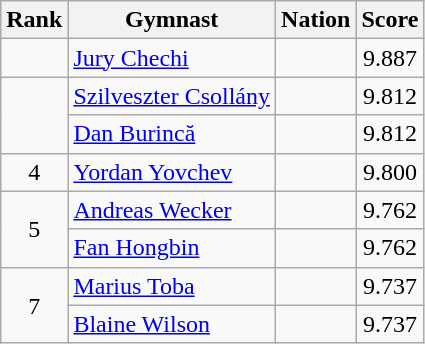<table class="wikitable sortable" style="text-align:center">
<tr>
<th>Rank</th>
<th>Gymnast</th>
<th>Nation</th>
<th>Score</th>
</tr>
<tr>
<td></td>
<td align=left><a href='#'>Jury Chechi</a></td>
<td align=left></td>
<td>9.887</td>
</tr>
<tr>
<td rowspan=2></td>
<td align=left><a href='#'>Szilveszter Csollány</a></td>
<td align=left></td>
<td>9.812</td>
</tr>
<tr>
<td align=left><a href='#'>Dan Burincă</a></td>
<td align=left></td>
<td>9.812</td>
</tr>
<tr>
<td>4</td>
<td align=left><a href='#'>Yordan Yovchev</a></td>
<td align=left></td>
<td>9.800</td>
</tr>
<tr>
<td rowspan=2>5</td>
<td align=left><a href='#'>Andreas Wecker</a></td>
<td align=left></td>
<td>9.762</td>
</tr>
<tr>
<td align=left><a href='#'>Fan Hongbin</a></td>
<td align=left></td>
<td>9.762</td>
</tr>
<tr>
<td rowspan=2>7</td>
<td align=left><a href='#'>Marius Toba</a></td>
<td align=left></td>
<td>9.737</td>
</tr>
<tr>
<td align=left><a href='#'>Blaine Wilson</a></td>
<td align=left></td>
<td>9.737</td>
</tr>
</table>
